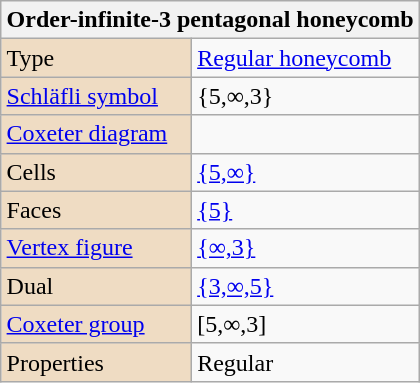<table class="wikitable" align="right" style="margin-left:10px">
<tr>
<th bgcolor=#efdcc3 colspan=2>Order-infinite-3 pentagonal honeycomb</th>
</tr>
<tr>
<td bgcolor=#efdcc3>Type</td>
<td><a href='#'>Regular honeycomb</a></td>
</tr>
<tr>
<td bgcolor=#efdcc3><a href='#'>Schläfli symbol</a></td>
<td>{5,∞,3}</td>
</tr>
<tr>
<td bgcolor=#efdcc3><a href='#'>Coxeter diagram</a></td>
<td></td>
</tr>
<tr>
<td bgcolor=#efdcc3>Cells</td>
<td><a href='#'>{5,∞}</a> </td>
</tr>
<tr>
<td bgcolor=#efdcc3>Faces</td>
<td><a href='#'>{5}</a></td>
</tr>
<tr>
<td bgcolor=#efdcc3><a href='#'>Vertex figure</a></td>
<td><a href='#'>{∞,3}</a></td>
</tr>
<tr>
<td bgcolor=#efdcc3>Dual</td>
<td><a href='#'>{3,∞,5}</a></td>
</tr>
<tr>
<td bgcolor=#efdcc3><a href='#'>Coxeter group</a></td>
<td>[5,∞,3]</td>
</tr>
<tr>
<td bgcolor=#efdcc3>Properties</td>
<td>Regular</td>
</tr>
</table>
